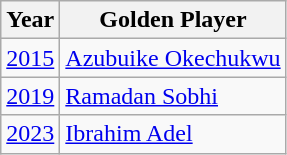<table class=wikitable>
<tr>
<th>Year</th>
<th>Golden Player</th>
</tr>
<tr>
<td><a href='#'>2015</a></td>
<td> <a href='#'>Azubuike Okechukwu</a></td>
</tr>
<tr>
<td><a href='#'>2019</a></td>
<td> <a href='#'>Ramadan Sobhi</a></td>
</tr>
<tr>
<td><a href='#'>2023</a></td>
<td> <a href='#'>Ibrahim Adel</a></td>
</tr>
</table>
